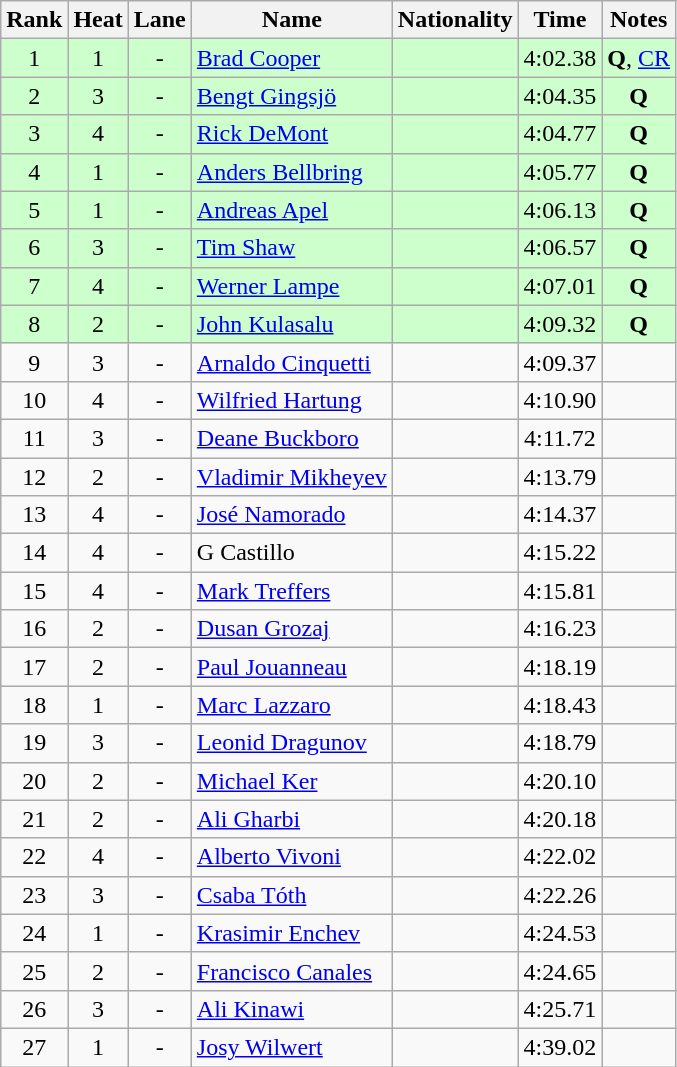<table class="wikitable sortable" style="text-align:center">
<tr>
<th>Rank</th>
<th>Heat</th>
<th>Lane</th>
<th>Name</th>
<th>Nationality</th>
<th>Time</th>
<th>Notes</th>
</tr>
<tr bgcolor=ccffcc>
<td>1</td>
<td>1</td>
<td>-</td>
<td align=left><a href='#'>Brad Cooper</a></td>
<td align=left></td>
<td>4:02.38</td>
<td><strong>Q</strong>, <a href='#'>CR</a></td>
</tr>
<tr bgcolor=ccffcc>
<td>2</td>
<td>3</td>
<td>-</td>
<td align=left><a href='#'>Bengt Gingsjö</a></td>
<td align=left></td>
<td>4:04.35</td>
<td><strong>Q</strong></td>
</tr>
<tr bgcolor=ccffcc>
<td>3</td>
<td>4</td>
<td>-</td>
<td align=left><a href='#'>Rick DeMont</a></td>
<td align=left></td>
<td>4:04.77</td>
<td><strong>Q</strong></td>
</tr>
<tr bgcolor=ccffcc>
<td>4</td>
<td>1</td>
<td>-</td>
<td align=left><a href='#'>Anders Bellbring</a></td>
<td align=left></td>
<td>4:05.77</td>
<td><strong>Q</strong></td>
</tr>
<tr bgcolor=ccffcc>
<td>5</td>
<td>1</td>
<td>-</td>
<td align=left><a href='#'>Andreas Apel</a></td>
<td align=left></td>
<td>4:06.13</td>
<td><strong>Q</strong></td>
</tr>
<tr bgcolor=ccffcc>
<td>6</td>
<td>3</td>
<td>-</td>
<td align=left><a href='#'>Tim Shaw</a></td>
<td align=left></td>
<td>4:06.57</td>
<td><strong>Q</strong></td>
</tr>
<tr bgcolor=ccffcc>
<td>7</td>
<td>4</td>
<td>-</td>
<td align=left><a href='#'>Werner Lampe</a></td>
<td align=left></td>
<td>4:07.01</td>
<td><strong>Q</strong></td>
</tr>
<tr bgcolor=ccffcc>
<td>8</td>
<td>2</td>
<td>-</td>
<td align=left><a href='#'>John Kulasalu</a></td>
<td align=left></td>
<td>4:09.32</td>
<td><strong>Q</strong></td>
</tr>
<tr>
<td>9</td>
<td>3</td>
<td>-</td>
<td align=left><a href='#'>Arnaldo Cinquetti</a></td>
<td align=left></td>
<td>4:09.37</td>
<td></td>
</tr>
<tr>
<td>10</td>
<td>4</td>
<td>-</td>
<td align=left><a href='#'>Wilfried Hartung</a></td>
<td align=left></td>
<td>4:10.90</td>
<td></td>
</tr>
<tr>
<td>11</td>
<td>3</td>
<td>-</td>
<td align=left><a href='#'>Deane Buckboro</a></td>
<td align=left></td>
<td>4:11.72</td>
<td></td>
</tr>
<tr>
<td>12</td>
<td>2</td>
<td>-</td>
<td align=left><a href='#'>Vladimir Mikheyev</a></td>
<td align=left></td>
<td>4:13.79</td>
<td></td>
</tr>
<tr>
<td>13</td>
<td>4</td>
<td>-</td>
<td align=left><a href='#'>José Namorado</a></td>
<td align=left></td>
<td>4:14.37</td>
<td></td>
</tr>
<tr>
<td>14</td>
<td>4</td>
<td>-</td>
<td align=left>G Castillo</td>
<td align=left></td>
<td>4:15.22</td>
<td></td>
</tr>
<tr>
<td>15</td>
<td>4</td>
<td>-</td>
<td align=left><a href='#'>Mark Treffers</a></td>
<td align=left></td>
<td>4:15.81</td>
<td></td>
</tr>
<tr>
<td>16</td>
<td>2</td>
<td>-</td>
<td align=left><a href='#'>Dusan Grozaj</a></td>
<td align=left></td>
<td>4:16.23</td>
<td></td>
</tr>
<tr>
<td>17</td>
<td>2</td>
<td>-</td>
<td align=left><a href='#'>Paul Jouanneau</a></td>
<td align=left></td>
<td>4:18.19</td>
<td></td>
</tr>
<tr>
<td>18</td>
<td>1</td>
<td>-</td>
<td align=left><a href='#'>Marc Lazzaro</a></td>
<td align=left></td>
<td>4:18.43</td>
<td></td>
</tr>
<tr>
<td>19</td>
<td>3</td>
<td>-</td>
<td align=left><a href='#'>Leonid Dragunov</a></td>
<td align=left></td>
<td>4:18.79</td>
<td></td>
</tr>
<tr>
<td>20</td>
<td>2</td>
<td>-</td>
<td align=left><a href='#'>Michael Ker</a></td>
<td align=left></td>
<td>4:20.10</td>
<td></td>
</tr>
<tr>
<td>21</td>
<td>2</td>
<td>-</td>
<td align=left><a href='#'>Ali Gharbi</a></td>
<td align=left></td>
<td>4:20.18</td>
<td></td>
</tr>
<tr>
<td>22</td>
<td>4</td>
<td>-</td>
<td align=left><a href='#'>Alberto Vivoni</a></td>
<td align=left></td>
<td>4:22.02</td>
<td></td>
</tr>
<tr>
<td>23</td>
<td>3</td>
<td>-</td>
<td align=left><a href='#'>Csaba Tóth</a></td>
<td align=left></td>
<td>4:22.26</td>
<td></td>
</tr>
<tr>
<td>24</td>
<td>1</td>
<td>-</td>
<td align=left><a href='#'>Krasimir Enchev</a></td>
<td align=left></td>
<td>4:24.53</td>
<td></td>
</tr>
<tr>
<td>25</td>
<td>2</td>
<td>-</td>
<td align=left><a href='#'>Francisco Canales</a></td>
<td align=left></td>
<td>4:24.65</td>
<td></td>
</tr>
<tr>
<td>26</td>
<td>3</td>
<td>-</td>
<td align=left><a href='#'>Ali Kinawi</a></td>
<td align=left></td>
<td>4:25.71</td>
<td></td>
</tr>
<tr>
<td>27</td>
<td>1</td>
<td>-</td>
<td align=left><a href='#'>Josy Wilwert</a></td>
<td align=left></td>
<td>4:39.02</td>
<td></td>
</tr>
</table>
